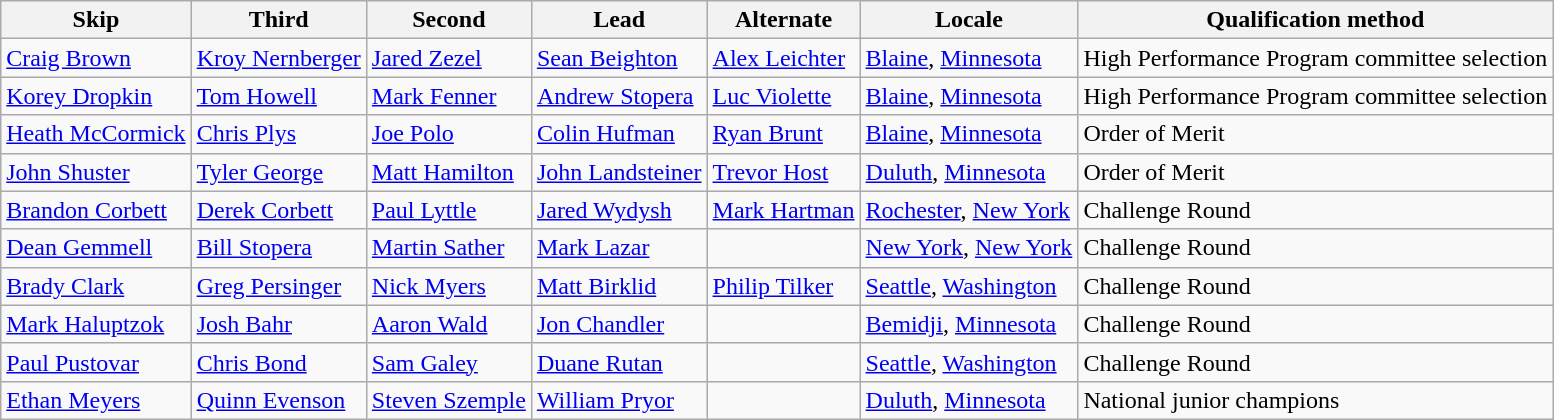<table class="wikitable sortable">
<tr>
<th>Skip</th>
<th>Third</th>
<th>Second</th>
<th>Lead</th>
<th>Alternate</th>
<th>Locale</th>
<th>Qualification method</th>
</tr>
<tr>
<td><a href='#'>Craig Brown</a></td>
<td><a href='#'>Kroy Nernberger</a></td>
<td><a href='#'>Jared Zezel</a></td>
<td><a href='#'>Sean Beighton</a></td>
<td><a href='#'>Alex Leichter</a></td>
<td> <a href='#'>Blaine</a>, <a href='#'>Minnesota</a></td>
<td>High Performance Program committee selection</td>
</tr>
<tr>
<td><a href='#'>Korey Dropkin</a></td>
<td><a href='#'>Tom Howell</a></td>
<td><a href='#'>Mark Fenner</a></td>
<td><a href='#'>Andrew Stopera</a></td>
<td><a href='#'>Luc Violette</a></td>
<td> <a href='#'>Blaine</a>, <a href='#'>Minnesota</a></td>
<td>High Performance Program committee selection</td>
</tr>
<tr>
<td><a href='#'>Heath McCormick</a></td>
<td><a href='#'>Chris Plys</a></td>
<td><a href='#'>Joe Polo</a></td>
<td><a href='#'>Colin Hufman</a></td>
<td><a href='#'>Ryan Brunt</a></td>
<td> <a href='#'>Blaine</a>, <a href='#'>Minnesota</a></td>
<td>Order of Merit</td>
</tr>
<tr>
<td><a href='#'>John Shuster</a></td>
<td><a href='#'>Tyler George</a></td>
<td><a href='#'>Matt Hamilton</a></td>
<td><a href='#'>John Landsteiner</a></td>
<td><a href='#'>Trevor Host</a></td>
<td> <a href='#'>Duluth</a>, <a href='#'>Minnesota</a></td>
<td>Order of Merit</td>
</tr>
<tr>
<td><a href='#'>Brandon Corbett</a></td>
<td><a href='#'>Derek Corbett</a></td>
<td><a href='#'>Paul Lyttle</a></td>
<td><a href='#'>Jared Wydysh</a></td>
<td><a href='#'>Mark Hartman</a></td>
<td> <a href='#'>Rochester</a>, <a href='#'>New York</a></td>
<td>Challenge Round</td>
</tr>
<tr>
<td><a href='#'>Dean Gemmell</a></td>
<td><a href='#'>Bill Stopera</a></td>
<td><a href='#'>Martin Sather</a></td>
<td><a href='#'>Mark Lazar</a></td>
<td></td>
<td> <a href='#'>New York</a>, <a href='#'>New York</a></td>
<td>Challenge Round</td>
</tr>
<tr>
<td><a href='#'>Brady Clark</a></td>
<td><a href='#'>Greg Persinger</a></td>
<td><a href='#'>Nick Myers</a></td>
<td><a href='#'>Matt Birklid</a></td>
<td><a href='#'>Philip Tilker</a></td>
<td> <a href='#'>Seattle</a>, <a href='#'>Washington</a></td>
<td>Challenge Round</td>
</tr>
<tr>
<td><a href='#'>Mark Haluptzok</a></td>
<td><a href='#'>Josh Bahr</a></td>
<td><a href='#'>Aaron Wald</a></td>
<td><a href='#'>Jon Chandler</a></td>
<td></td>
<td> <a href='#'>Bemidji</a>, <a href='#'>Minnesota</a></td>
<td>Challenge Round</td>
</tr>
<tr>
<td><a href='#'>Paul Pustovar</a></td>
<td><a href='#'>Chris Bond</a></td>
<td><a href='#'>Sam Galey</a></td>
<td><a href='#'>Duane Rutan</a></td>
<td></td>
<td> <a href='#'>Seattle</a>, <a href='#'>Washington</a></td>
<td>Challenge Round</td>
</tr>
<tr>
<td><a href='#'>Ethan Meyers</a></td>
<td><a href='#'>Quinn Evenson</a></td>
<td><a href='#'>Steven Szemple</a></td>
<td><a href='#'>William Pryor</a></td>
<td></td>
<td> <a href='#'>Duluth</a>, <a href='#'>Minnesota</a></td>
<td>National junior champions</td>
</tr>
</table>
